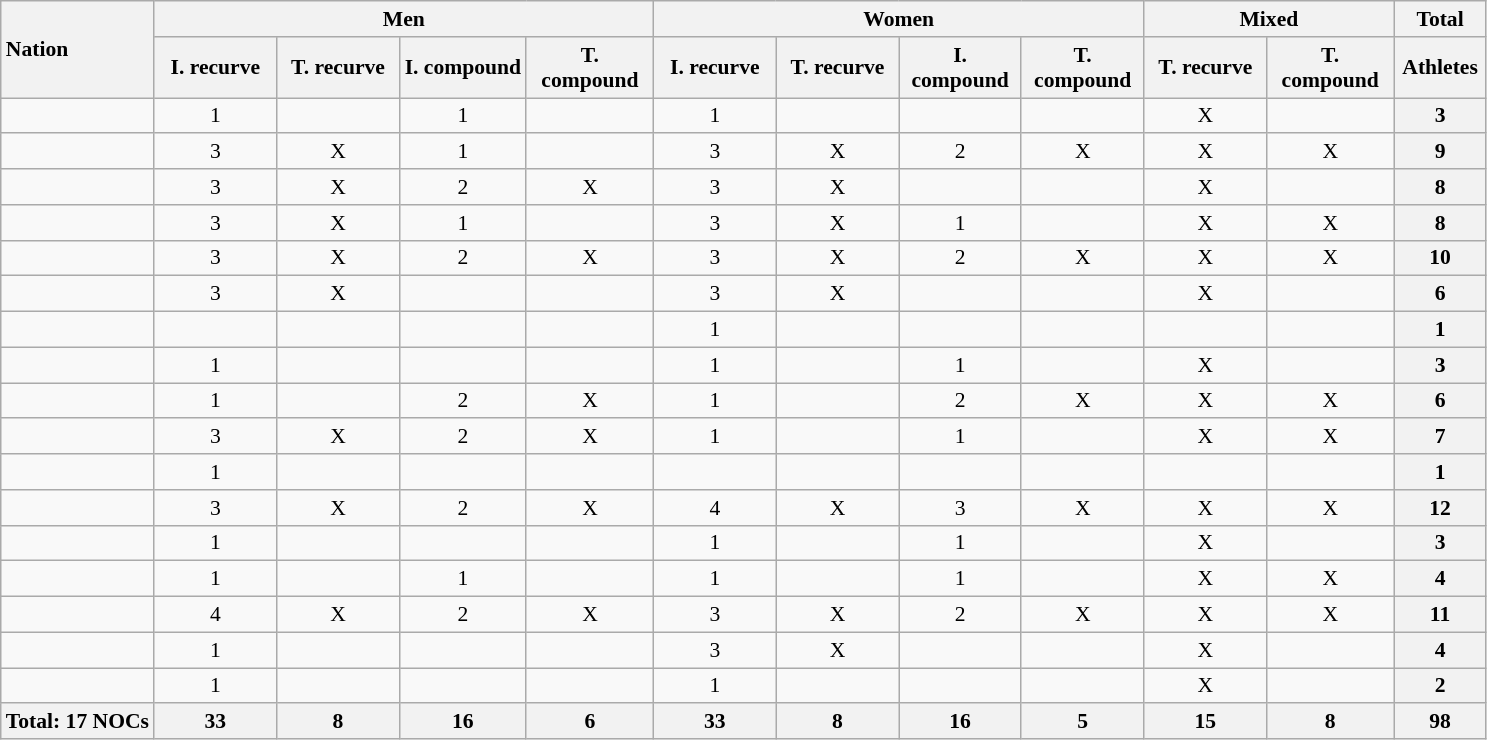<table class="wikitable" style="text-align:center; font-size:90%">
<tr>
<th rowspan="2" style="text-align:left">Nation</th>
<th colspan="4">Men</th>
<th colspan="4">Women</th>
<th colspan="2">Mixed</th>
<th>Total</th>
</tr>
<tr>
<th width="75">I. recurve</th>
<th width="75">T. recurve</th>
<th width="78">I. compound</th>
<th width="78">T. compound</th>
<th width="75">I. recurve</th>
<th width="75">T. recurve</th>
<th width="75">I. compound</th>
<th width="75">T. compound</th>
<th width="75">T. recurve</th>
<th width="78">T. compound</th>
<th width="55">Athletes</th>
</tr>
<tr>
<td style="text-align:left"></td>
<td>1</td>
<td></td>
<td>1</td>
<td></td>
<td>1</td>
<td></td>
<td></td>
<td></td>
<td>X</td>
<td></td>
<th>3</th>
</tr>
<tr>
<td style="text-align:left"></td>
<td>3</td>
<td>X</td>
<td>1</td>
<td></td>
<td>3</td>
<td>X</td>
<td>2</td>
<td>X</td>
<td>X</td>
<td>X</td>
<th>9</th>
</tr>
<tr>
<td style="text-align:left"></td>
<td>3</td>
<td>X</td>
<td>2</td>
<td>X</td>
<td>3</td>
<td>X</td>
<td></td>
<td></td>
<td>X</td>
<td></td>
<th>8</th>
</tr>
<tr>
<td style="text-align:left"></td>
<td>3</td>
<td>X</td>
<td>1</td>
<td></td>
<td>3</td>
<td>X</td>
<td>1</td>
<td></td>
<td>X</td>
<td>X</td>
<th>8</th>
</tr>
<tr>
<td style="text-align:left"></td>
<td>3</td>
<td>X</td>
<td>2</td>
<td>X</td>
<td>3</td>
<td>X</td>
<td>2</td>
<td>X</td>
<td>X</td>
<td>X</td>
<th>10</th>
</tr>
<tr>
<td style="text-align:left"></td>
<td>3</td>
<td>X</td>
<td></td>
<td></td>
<td>3</td>
<td>X</td>
<td></td>
<td></td>
<td>X</td>
<td></td>
<th>6</th>
</tr>
<tr>
<td style="text-align:left"></td>
<td></td>
<td></td>
<td></td>
<td></td>
<td>1</td>
<td></td>
<td></td>
<td></td>
<td></td>
<td></td>
<th>1</th>
</tr>
<tr>
<td style="text-align:left"></td>
<td>1</td>
<td></td>
<td></td>
<td></td>
<td>1</td>
<td></td>
<td>1</td>
<td></td>
<td>X</td>
<td></td>
<th>3</th>
</tr>
<tr>
<td style="text-align:left"></td>
<td>1</td>
<td></td>
<td>2</td>
<td>X</td>
<td>1</td>
<td></td>
<td>2</td>
<td>X</td>
<td>X</td>
<td>X</td>
<th>6</th>
</tr>
<tr>
<td style="text-align:left"></td>
<td>3</td>
<td>X</td>
<td>2</td>
<td>X</td>
<td>1</td>
<td></td>
<td>1</td>
<td></td>
<td>X</td>
<td>X</td>
<th>7</th>
</tr>
<tr>
<td style="text-align:left"></td>
<td>1</td>
<td></td>
<td></td>
<td></td>
<td></td>
<td></td>
<td></td>
<td></td>
<td></td>
<td></td>
<th>1</th>
</tr>
<tr>
<td style="text-align:left"></td>
<td>3</td>
<td>X</td>
<td>2</td>
<td>X</td>
<td>4</td>
<td>X</td>
<td>3</td>
<td>X</td>
<td>X</td>
<td>X</td>
<th>12</th>
</tr>
<tr>
<td style="text-align:left"></td>
<td>1</td>
<td></td>
<td></td>
<td></td>
<td>1</td>
<td></td>
<td>1</td>
<td></td>
<td>X</td>
<td></td>
<th>3</th>
</tr>
<tr>
<td style="text-align:left"></td>
<td>1</td>
<td></td>
<td>1</td>
<td></td>
<td>1</td>
<td></td>
<td>1</td>
<td></td>
<td>X</td>
<td>X</td>
<th>4</th>
</tr>
<tr>
<td style="text-align:left"></td>
<td>4</td>
<td>X</td>
<td>2</td>
<td>X</td>
<td>3</td>
<td>X</td>
<td>2</td>
<td>X</td>
<td>X</td>
<td>X</td>
<th>11</th>
</tr>
<tr>
<td style="text-align:left"></td>
<td>1</td>
<td></td>
<td></td>
<td></td>
<td>3</td>
<td>X</td>
<td></td>
<td></td>
<td>X</td>
<td></td>
<th>4</th>
</tr>
<tr>
<td style="text-align:left"></td>
<td>1</td>
<td></td>
<td></td>
<td></td>
<td>1</td>
<td></td>
<td></td>
<td></td>
<td>X</td>
<td></td>
<th>2</th>
</tr>
<tr>
<th>Total: 17 NOCs</th>
<th>33</th>
<th>8</th>
<th>16</th>
<th>6</th>
<th>33</th>
<th>8</th>
<th>16</th>
<th>5</th>
<th>15</th>
<th>8</th>
<th>98</th>
</tr>
</table>
